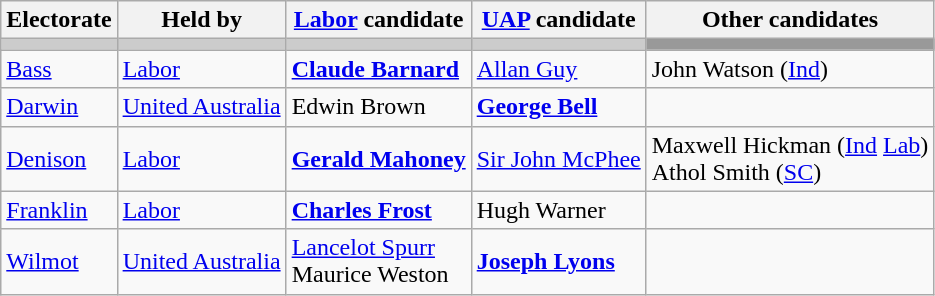<table class="wikitable">
<tr>
<th>Electorate</th>
<th>Held by</th>
<th><a href='#'>Labor</a> candidate</th>
<th><a href='#'>UAP</a> candidate</th>
<th>Other candidates</th>
</tr>
<tr bgcolor="#cccccc">
<td></td>
<td></td>
<td></td>
<td></td>
<td bgcolor="#999999"></td>
</tr>
<tr>
<td><a href='#'>Bass</a></td>
<td><a href='#'>Labor</a></td>
<td><strong><a href='#'>Claude Barnard</a></strong></td>
<td><a href='#'>Allan Guy</a></td>
<td>John Watson (<a href='#'>Ind</a>)</td>
</tr>
<tr>
<td><a href='#'>Darwin</a></td>
<td><a href='#'>United Australia</a></td>
<td>Edwin Brown</td>
<td><strong><a href='#'>George Bell</a></strong></td>
<td></td>
</tr>
<tr>
<td><a href='#'>Denison</a></td>
<td><a href='#'>Labor</a></td>
<td><strong><a href='#'>Gerald Mahoney</a></strong></td>
<td><a href='#'>Sir John McPhee</a></td>
<td>Maxwell Hickman (<a href='#'>Ind</a> <a href='#'>Lab</a>)<br>Athol Smith (<a href='#'>SC</a>)</td>
</tr>
<tr>
<td><a href='#'>Franklin</a></td>
<td><a href='#'>Labor</a></td>
<td><strong><a href='#'>Charles Frost</a></strong></td>
<td>Hugh Warner</td>
<td></td>
</tr>
<tr>
<td><a href='#'>Wilmot</a></td>
<td><a href='#'>United Australia</a></td>
<td><a href='#'>Lancelot Spurr</a><br>Maurice Weston</td>
<td><strong><a href='#'>Joseph Lyons</a></strong></td>
<td></td>
</tr>
</table>
